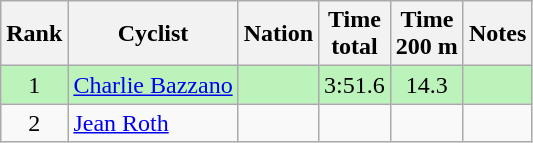<table class="wikitable sortable" style="text-align:center">
<tr>
<th>Rank</th>
<th>Cyclist</th>
<th>Nation</th>
<th>Time<br>total</th>
<th>Time<br>200 m</th>
<th>Notes</th>
</tr>
<tr bgcolor=bbf3bb>
<td>1</td>
<td align=left><a href='#'>Charlie Bazzano</a></td>
<td align=left></td>
<td>3:51.6</td>
<td>14.3</td>
<td></td>
</tr>
<tr>
<td>2</td>
<td align=left><a href='#'>Jean Roth</a></td>
<td align=left></td>
<td></td>
<td></td>
<td></td>
</tr>
</table>
